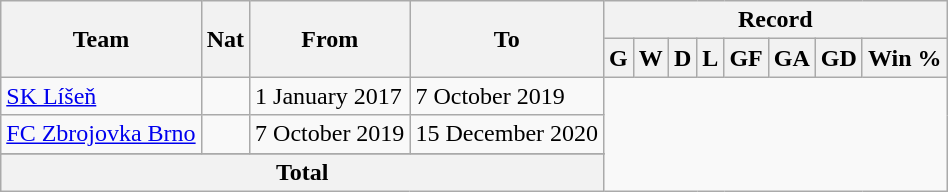<table class="wikitable" style="text-align:center">
<tr>
<th rowspan="2">Team</th>
<th rowspan="2">Nat</th>
<th rowspan="2">From</th>
<th rowspan="2">To</th>
<th colspan="8" style="width:190px">Record</th>
</tr>
<tr>
<th>G</th>
<th>W</th>
<th>D</th>
<th>L</th>
<th>GF</th>
<th>GA</th>
<th>GD</th>
<th>Win %</th>
</tr>
<tr>
<td align=left><a href='#'>SK Líšeň</a></td>
<td align=left></td>
<td align=left>1 January 2017</td>
<td align=left>7 October 2019<br></td>
</tr>
<tr>
<td align=left><a href='#'>FC Zbrojovka Brno</a></td>
<td align=left></td>
<td align=left>7 October 2019</td>
<td align=left>15 December 2020<br></td>
</tr>
<tr>
</tr>
<tr>
<th colspan="4">Total<br></th>
</tr>
</table>
